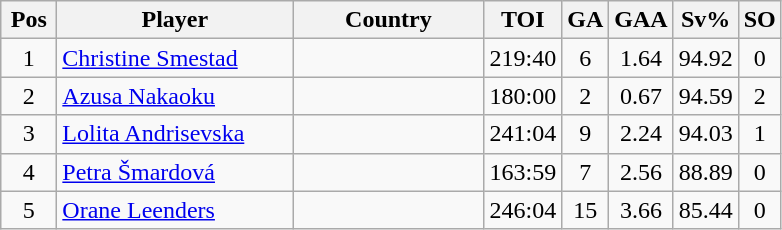<table class="wikitable sortable" style="text-align: center;">
<tr>
<th width=30>Pos</th>
<th width=150>Player</th>
<th width=120>Country</th>
<th width=20>TOI</th>
<th width=20>GA</th>
<th width=20>GAA</th>
<th width=20>Sv%</th>
<th width=20>SO</th>
</tr>
<tr>
<td>1</td>
<td align=left><a href='#'>Christine Smestad</a></td>
<td align=left></td>
<td>219:40</td>
<td>6</td>
<td>1.64</td>
<td>94.92</td>
<td>0</td>
</tr>
<tr>
<td>2</td>
<td align=left><a href='#'>Azusa Nakaoku</a></td>
<td align=left></td>
<td>180:00</td>
<td>2</td>
<td>0.67</td>
<td>94.59</td>
<td>2</td>
</tr>
<tr>
<td>3</td>
<td align=left><a href='#'>Lolita Andrisevska</a></td>
<td align=left></td>
<td>241:04</td>
<td>9</td>
<td>2.24</td>
<td>94.03</td>
<td>1</td>
</tr>
<tr>
<td>4</td>
<td align=left><a href='#'>Petra Šmardová</a></td>
<td align=left></td>
<td>163:59</td>
<td>7</td>
<td>2.56</td>
<td>88.89</td>
<td>0</td>
</tr>
<tr>
<td>5</td>
<td align=left><a href='#'>Orane Leenders</a></td>
<td align=left></td>
<td>246:04</td>
<td>15</td>
<td>3.66</td>
<td>85.44</td>
<td>0</td>
</tr>
</table>
